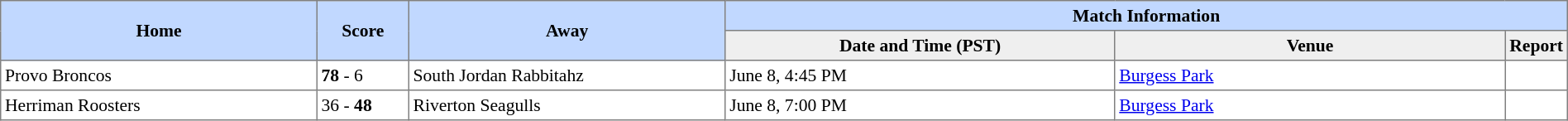<table border="1" cellpadding="3" cellspacing="0" style="border-collapse:collapse; font-size:90%; width:100%">
<tr style="background:#c1d8ff;">
<th rowspan="2" style="width:21%;">Home</th>
<th rowspan="2" style="width:6%;">Score</th>
<th rowspan="2" style="width:21%;">Away</th>
<th colspan="3">Match Information</th>
</tr>
<tr style="background:#efefef;">
<th width="26%">Date and Time (PST)</th>
<th width="26%">Venue</th>
<td><strong>Report</strong></td>
</tr>
<tr>
<td> Provo Broncos</td>
<td><strong>78</strong> - 6</td>
<td><strong></strong> South Jordan Rabbitahz</td>
<td>June 8, 4:45 PM</td>
<td><a href='#'>Burgess Park</a></td>
<td></td>
</tr>
<tr>
<td> Herriman Roosters</td>
<td>36 - <strong>48</strong></td>
<td><strong></strong> Riverton Seagulls</td>
<td>June 8, 7:00 PM</td>
<td><a href='#'>Burgess Park</a></td>
<td></td>
</tr>
</table>
